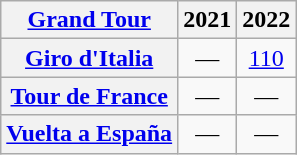<table class="wikitable plainrowheaders">
<tr>
<th scope="col"><a href='#'>Grand Tour</a></th>
<th scope="col">2021</th>
<th scope="col">2022</th>
</tr>
<tr style="text-align:center;">
<th scope="row"> <a href='#'>Giro d'Italia</a></th>
<td>—</td>
<td><a href='#'>110</a></td>
</tr>
<tr style="text-align:center;">
<th scope="row"> <a href='#'>Tour de France</a></th>
<td>—</td>
<td>—</td>
</tr>
<tr style="text-align:center;">
<th scope="row"> <a href='#'>Vuelta a España</a></th>
<td>—</td>
<td>—</td>
</tr>
</table>
